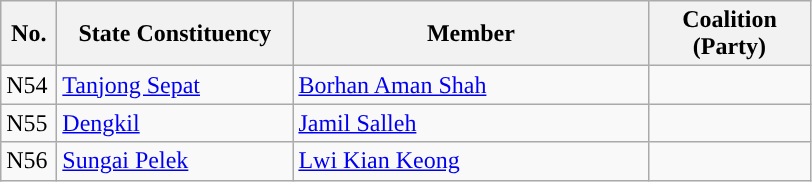<table class="wikitable">
<tr>
<th width="30">No.</th>
<th width="150">State Constituency</th>
<th width="230">Member</th>
<th width="100">Coalition (Party)</th>
</tr>
<tr>
<td>N54</td>
<td><a href='#'>Tanjong Sepat</a></td>
<td><a href='#'>Borhan Aman Shah</a></td>
<td></td>
</tr>
<tr>
<td>N55</td>
<td><a href='#'>Dengkil</a></td>
<td><a href='#'>Jamil Salleh</a></td>
<td></td>
</tr>
<tr>
<td>N56</td>
<td><a href='#'>Sungai Pelek</a></td>
<td><a href='#'>Lwi Kian Keong</a></td>
<td></td>
</tr>
</table>
